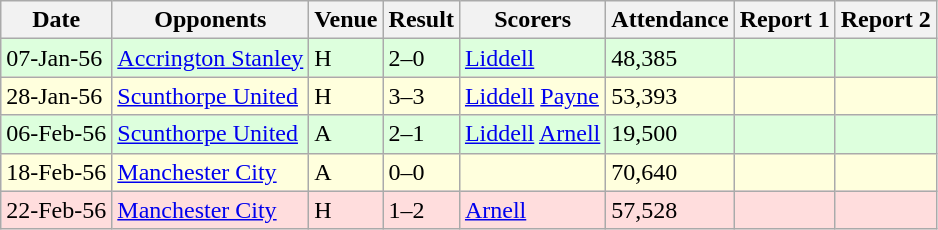<table class=wikitable>
<tr>
<th>Date</th>
<th>Opponents</th>
<th>Venue</th>
<th>Result</th>
<th>Scorers</th>
<th>Attendance</th>
<th>Report 1</th>
<th>Report 2</th>
</tr>
<tr bgcolor="#ddffdd">
<td>07-Jan-56</td>
<td><a href='#'>Accrington Stanley</a></td>
<td>H</td>
<td>2–0</td>
<td><a href='#'>Liddell</a> </td>
<td>48,385</td>
<td></td>
<td></td>
</tr>
<tr bgcolor="#ffffdd">
<td>28-Jan-56</td>
<td><a href='#'>Scunthorpe United</a></td>
<td>H</td>
<td>3–3</td>
<td><a href='#'>Liddell</a>  <a href='#'>Payne</a> </td>
<td>53,393</td>
<td></td>
<td></td>
</tr>
<tr bgcolor="#ddffdd">
<td>06-Feb-56</td>
<td><a href='#'>Scunthorpe United</a></td>
<td>A</td>
<td>2–1</td>
<td><a href='#'>Liddell</a>  <a href='#'>Arnell</a> </td>
<td>19,500</td>
<td></td>
<td></td>
</tr>
<tr bgcolor="#ffffdd">
<td>18-Feb-56</td>
<td><a href='#'>Manchester City</a></td>
<td>A</td>
<td>0–0</td>
<td></td>
<td>70,640</td>
<td></td>
<td></td>
</tr>
<tr bgcolor="#ffdddd">
<td>22-Feb-56</td>
<td><a href='#'>Manchester City</a></td>
<td>H</td>
<td>1–2</td>
<td><a href='#'>Arnell</a> </td>
<td>57,528</td>
<td></td>
<td></td>
</tr>
</table>
